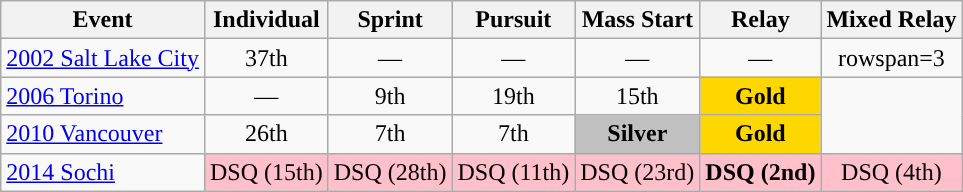<table class="wikitable" style="text-align: center;">
<tr ">
<th>Event</th>
<th>Individual</th>
<th>Sprint</th>
<th>Pursuit</th>
<th>Mass Start</th>
<th>Relay</th>
<th>Mixed Relay</th>
</tr>
<tr>
<td align=left> <a href='#'>2002 Salt Lake City</a></td>
<td>37th</td>
<td>—</td>
<td>—</td>
<td>—</td>
<td>—</td>
<td>rowspan=3 </td>
</tr>
<tr>
<td align=left> <a href='#'>2006 Torino</a></td>
<td>—</td>
<td>9th</td>
<td>19th</td>
<td>15th</td>
<td style="background:gold"><strong>Gold</strong></td>
</tr>
<tr>
<td align=left> <a href='#'>2010 Vancouver</a></td>
<td>26th</td>
<td>7th</td>
<td>7th</td>
<td style="background:silver"><strong>Silver</strong></td>
<td style="background:gold"><strong>Gold</strong></td>
</tr>
<tr>
<td align=left> <a href='#'>2014 Sochi</a></td>
<td style="background:pink;">DSQ (15th)</td>
<td style="background:pink;">DSQ (28th)</td>
<td style="background:pink;">DSQ (11th)</td>
<td style="background:pink;">DSQ (23rd)</td>
<td style="background:pink;"><strong>DSQ (2nd)</strong></td>
<td style="background:pink;">DSQ (4th)</td>
</tr>
</table>
